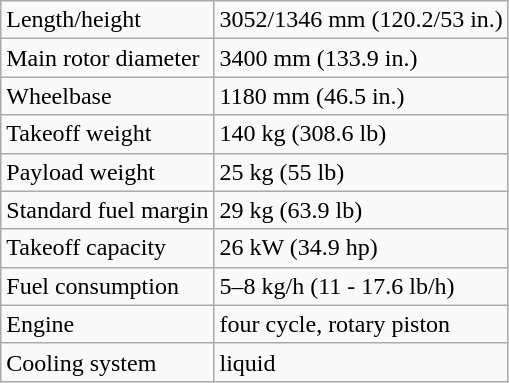<table class="wikitable">
<tr>
<td>Length/height</td>
<td>3052/1346 mm (120.2/53 in.)</td>
</tr>
<tr>
<td>Main rotor diameter</td>
<td>3400 mm (133.9 in.)</td>
</tr>
<tr>
<td>Wheelbase</td>
<td>1180 mm (46.5 in.)</td>
</tr>
<tr>
<td>Takeoff weight</td>
<td>140 kg (308.6 lb)</td>
</tr>
<tr>
<td>Payload weight</td>
<td>25 kg (55 lb)</td>
</tr>
<tr>
<td>Standard fuel margin</td>
<td>29 kg (63.9 lb)</td>
</tr>
<tr>
<td>Takeoff capacity</td>
<td>26 kW (34.9 hp)</td>
</tr>
<tr>
<td>Fuel consumption</td>
<td>5–8 kg/h (11 - 17.6 lb/h)</td>
</tr>
<tr>
<td>Engine</td>
<td>four cycle, rotary piston</td>
</tr>
<tr>
<td>Cooling system</td>
<td>liquid</td>
</tr>
</table>
